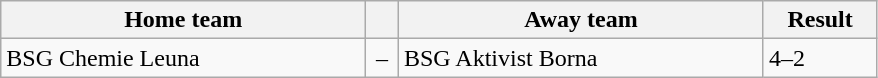<table class="wikitable" style="width:585px;" border="1">
<tr>
<th style="width:250px;" align="left">Home team</th>
<th style="width:15px;"></th>
<th style="width:250px;" align="left">Away team</th>
<th style="width:70px;" align="center;">Result</th>
</tr>
<tr>
<td>BSG Chemie Leuna</td>
<td align="center">–</td>
<td>BSG Aktivist Borna</td>
<td>4–2</td>
</tr>
</table>
